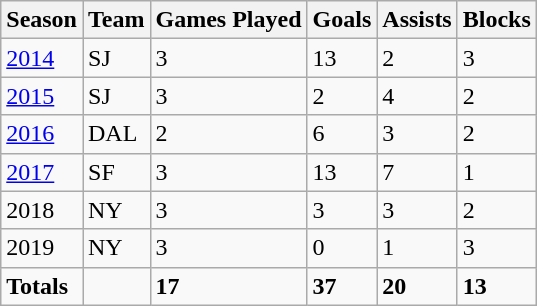<table class="wikitable">
<tr>
<th>Season</th>
<th>Team</th>
<th>Games Played</th>
<th>Goals</th>
<th>Assists</th>
<th>Blocks</th>
</tr>
<tr>
<td><a href='#'>2014</a></td>
<td>SJ</td>
<td>3</td>
<td>13</td>
<td>2</td>
<td>3</td>
</tr>
<tr>
<td><a href='#'>2015</a></td>
<td>SJ</td>
<td>3</td>
<td>2</td>
<td>4</td>
<td>2</td>
</tr>
<tr>
<td><a href='#'>2016</a></td>
<td>DAL</td>
<td>2</td>
<td>6</td>
<td>3</td>
<td>2</td>
</tr>
<tr>
<td><a href='#'>2017</a></td>
<td>SF</td>
<td>3</td>
<td>13</td>
<td>7</td>
<td>1</td>
</tr>
<tr>
<td>2018</td>
<td>NY</td>
<td>3</td>
<td>3</td>
<td>3</td>
<td>2</td>
</tr>
<tr>
<td>2019</td>
<td>NY</td>
<td>3</td>
<td>0</td>
<td>1</td>
<td>3</td>
</tr>
<tr>
<td><strong>Totals</strong></td>
<td></td>
<td><strong>17</strong></td>
<td><strong>37</strong></td>
<td><strong>20</strong></td>
<td><strong>13</strong></td>
</tr>
</table>
